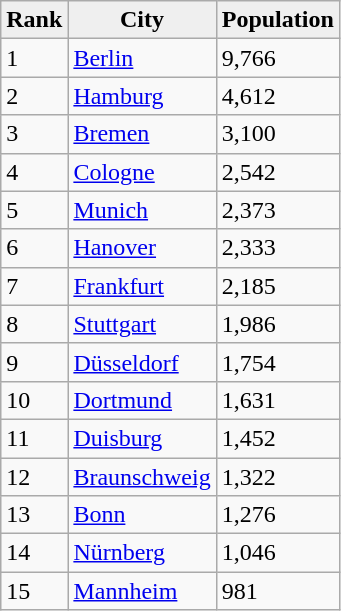<table class="wikitable">
<tr>
<th style="background:#efefef;">Rank</th>
<th style="background:#efefef;">City</th>
<th style="background:#efefef;">Population</th>
</tr>
<tr>
<td>1</td>
<td><a href='#'>Berlin</a></td>
<td>9,766</td>
</tr>
<tr>
<td>2</td>
<td><a href='#'>Hamburg</a></td>
<td>4,612</td>
</tr>
<tr>
<td>3</td>
<td><a href='#'>Bremen</a></td>
<td>3,100</td>
</tr>
<tr>
<td>4</td>
<td><a href='#'>Cologne</a></td>
<td>2,542</td>
</tr>
<tr>
<td>5</td>
<td><a href='#'>Munich</a></td>
<td>2,373</td>
</tr>
<tr>
<td>6</td>
<td><a href='#'>Hanover</a></td>
<td>2,333</td>
</tr>
<tr>
<td>7</td>
<td><a href='#'>Frankfurt</a></td>
<td>2,185</td>
</tr>
<tr>
<td>8</td>
<td><a href='#'>Stuttgart</a></td>
<td>1,986</td>
</tr>
<tr>
<td>9</td>
<td><a href='#'>Düsseldorf</a></td>
<td>1,754</td>
</tr>
<tr>
<td>10</td>
<td><a href='#'>Dortmund</a></td>
<td>1,631</td>
</tr>
<tr>
<td>11</td>
<td><a href='#'>Duisburg</a></td>
<td>1,452</td>
</tr>
<tr>
<td>12</td>
<td><a href='#'>Braunschweig</a></td>
<td>1,322</td>
</tr>
<tr>
<td>13</td>
<td><a href='#'>Bonn</a></td>
<td>1,276</td>
</tr>
<tr>
<td>14</td>
<td><a href='#'>Nürnberg</a></td>
<td>1,046</td>
</tr>
<tr>
<td>15</td>
<td><a href='#'>Mannheim</a></td>
<td>981</td>
</tr>
</table>
